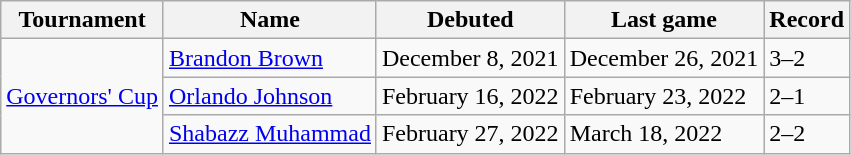<table class="wikitable">
<tr>
<th>Tournament</th>
<th>Name</th>
<th>Debuted</th>
<th>Last game</th>
<th>Record</th>
</tr>
<tr>
<td rowspan=3><a href='#'>Governors' Cup</a></td>
<td><a href='#'>Brandon Brown</a></td>
<td>December 8, 2021 </td>
<td>December 26, 2021 </td>
<td>3–2</td>
</tr>
<tr>
<td><a href='#'>Orlando Johnson</a></td>
<td>February 16, 2022 </td>
<td>February 23, 2022 </td>
<td>2–1</td>
</tr>
<tr>
<td><a href='#'>Shabazz Muhammad</a></td>
<td>February 27, 2022 </td>
<td>March 18, 2022 </td>
<td>2–2</td>
</tr>
</table>
